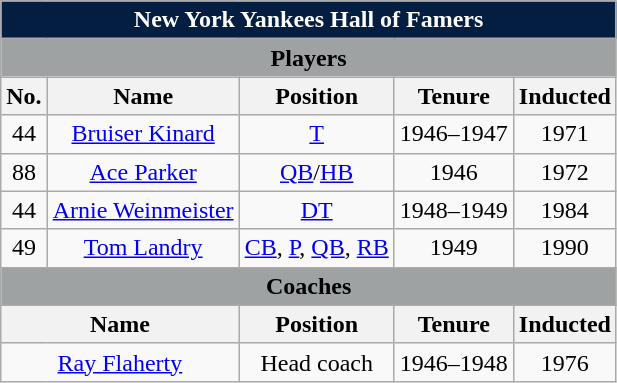<table class="wikitable" style="text-align:center">
<tr>
<th colspan="5" style="color:white; background-color:#041E42;">New York Yankees Hall of Famers</th>
</tr>
<tr>
<th colspan="5" style="color:#000000; background-color:#9EA2A2;">Players</th>
</tr>
<tr>
<th>No.</th>
<th>Name</th>
<th>Position</th>
<th>Tenure</th>
<th>Inducted</th>
</tr>
<tr>
<td>44</td>
<td><a href='#'>Bruiser Kinard</a></td>
<td><a href='#'>T</a></td>
<td>1946–1947</td>
<td>1971</td>
</tr>
<tr>
<td>88</td>
<td><a href='#'>Ace Parker</a></td>
<td><a href='#'>QB</a>/<a href='#'>HB</a></td>
<td>1946</td>
<td>1972</td>
</tr>
<tr>
<td>44</td>
<td><a href='#'>Arnie Weinmeister</a></td>
<td><a href='#'>DT</a></td>
<td>1948–1949</td>
<td>1984</td>
</tr>
<tr>
<td>49</td>
<td><a href='#'>Tom Landry</a></td>
<td><a href='#'>CB</a>, <a href='#'>P</a>, <a href='#'>QB</a>, <a href='#'>RB</a></td>
<td>1949</td>
<td>1990</td>
</tr>
<tr>
<th colspan="5" style="color:#000000; background-color:#9EA2A2;">Coaches</th>
</tr>
<tr>
<th colspan=2>Name</th>
<th>Position</th>
<th>Tenure</th>
<th>Inducted</th>
</tr>
<tr>
<td colspan=2><a href='#'>Ray Flaherty</a></td>
<td>Head coach</td>
<td>1946–1948</td>
<td>1976</td>
</tr>
</table>
